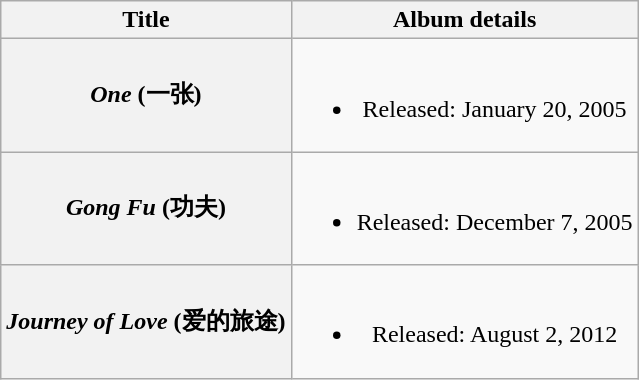<table class="wikitable plainrowheaders" style="text-align:center">
<tr>
<th scope="col">Title</th>
<th scope="col">Album details</th>
</tr>
<tr>
<th scope="row"><em>One</em> (一张)</th>
<td><br><ul><li>Released: January 20, 2005</li></ul></td>
</tr>
<tr>
<th scope="row"><em>Gong Fu</em> (功夫)</th>
<td><br><ul><li>Released: December 7, 2005</li></ul></td>
</tr>
<tr>
<th scope="row"><em>Journey of Love</em> (爱的旅途)</th>
<td><br><ul><li>Released: August 2, 2012</li></ul></td>
</tr>
</table>
